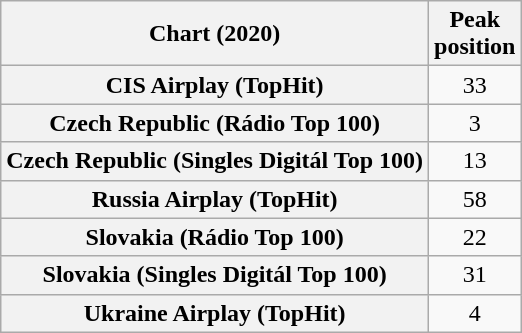<table class="wikitable plainrowheaders sortable" style="text-align:center">
<tr>
<th scope="col">Chart (2020)</th>
<th scope="col">Peak<br>position</th>
</tr>
<tr>
<th scope="row">CIS Airplay (TopHit)</th>
<td>33</td>
</tr>
<tr>
<th scope="row">Czech Republic (Rádio Top 100)</th>
<td>3</td>
</tr>
<tr>
<th scope="row">Czech Republic (Singles Digitál Top 100)</th>
<td>13</td>
</tr>
<tr>
<th scope="row">Russia Airplay (TopHit)</th>
<td>58</td>
</tr>
<tr>
<th scope="row">Slovakia (Rádio Top 100)</th>
<td>22</td>
</tr>
<tr>
<th scope="row">Slovakia (Singles Digitál Top 100)</th>
<td>31</td>
</tr>
<tr>
<th scope="row">Ukraine Airplay (TopHit)</th>
<td>4</td>
</tr>
</table>
